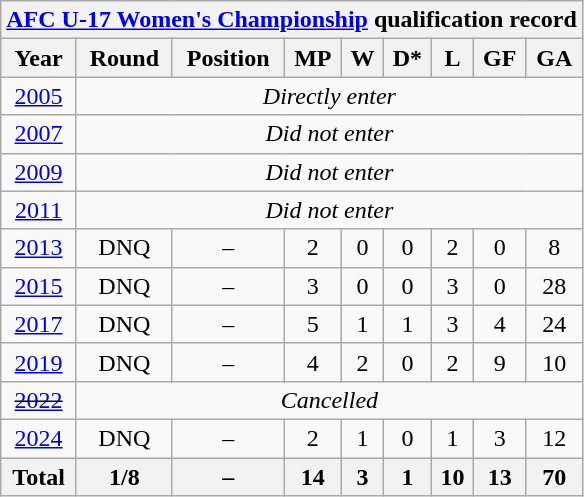<table class="wikitable" style="text-align: center;">
<tr>
<th colspan=10><a href='#'>AFC U-17 Women's Championship</a> qualification record</th>
</tr>
<tr>
<th>Year</th>
<th>Round</th>
<th>Position</th>
<th>MP</th>
<th>W</th>
<th>D*</th>
<th>L</th>
<th>GF</th>
<th>GA</th>
</tr>
<tr>
<td> <a href='#'>2005</a></td>
<td colspan=9><em>Directly enter</em></td>
</tr>
<tr>
<td> <a href='#'>2007</a></td>
<td colspan=9><em>Did not enter</em></td>
</tr>
<tr>
<td> <a href='#'>2009</a></td>
<td colspan=9><em>Did not enter</em></td>
</tr>
<tr>
<td> <a href='#'>2011</a></td>
<td colspan=9><em>Did not enter</em></td>
</tr>
<tr>
<td> <a href='#'>2013</a></td>
<td>DNQ</td>
<td>–</td>
<td>2</td>
<td>0</td>
<td>0</td>
<td>2</td>
<td>0</td>
<td>8</td>
</tr>
<tr>
<td> <a href='#'>2015</a></td>
<td>DNQ</td>
<td>–</td>
<td>3</td>
<td>0</td>
<td>0</td>
<td>3</td>
<td>0</td>
<td>28</td>
</tr>
<tr>
<td> <a href='#'>2017</a></td>
<td>DNQ</td>
<td>–</td>
<td>5</td>
<td>1</td>
<td>1</td>
<td>3</td>
<td>4</td>
<td>24</td>
</tr>
<tr>
<td> <a href='#'>2019</a></td>
<td>DNQ</td>
<td>–</td>
<td>4</td>
<td>2</td>
<td>0</td>
<td>2</td>
<td>9</td>
<td>10</td>
</tr>
<tr>
<td><s><a href='#'>2022</a></s></td>
<td colspan=9><em>Cancelled</em></td>
</tr>
<tr>
<td> <a href='#'>2024</a></td>
<td>DNQ</td>
<td>–</td>
<td>2</td>
<td>1</td>
<td>0</td>
<td>1</td>
<td>3</td>
<td>12</td>
</tr>
<tr>
<th>Total</th>
<th>1/8</th>
<th>–</th>
<th>14</th>
<th>3</th>
<th>1</th>
<th>10</th>
<th>13</th>
<th>70</th>
</tr>
</table>
